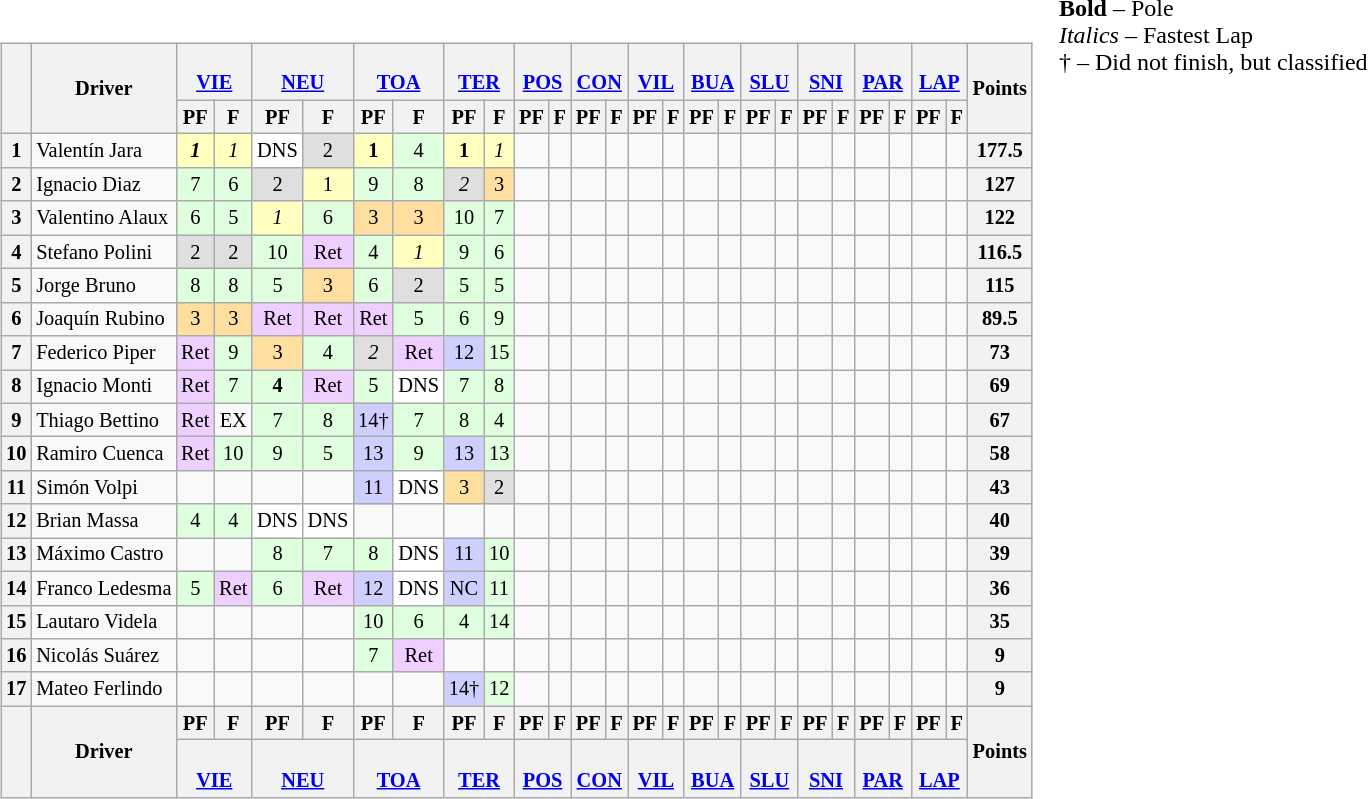<table>
<tr>
<td><br><table class="wikitable" style="font-size:85%; text-align:center">
<tr>
<th rowspan="2"></th>
<th rowspan="2">Driver</th>
<th colspan="2"><br><a href='#'>VIE</a></th>
<th colspan="2"><br><a href='#'>NEU</a></th>
<th colspan="2"><br><a href='#'>TOA</a></th>
<th colspan="2"><br><a href='#'>TER</a></th>
<th colspan="2"><br><a href='#'>POS</a></th>
<th colspan="2"><br><a href='#'>CON</a></th>
<th colspan="2"><br><a href='#'>VIL</a></th>
<th colspan="2"><br><a href='#'>BUA</a></th>
<th colspan="2"><br><a href='#'>SLU</a></th>
<th colspan="2"><br><a href='#'>SNI</a></th>
<th colspan="2"><br><a href='#'>PAR</a></th>
<th colspan="2"><br><a href='#'>LAP</a></th>
<th rowspan="2">Points</th>
</tr>
<tr>
<th>PF</th>
<th>F</th>
<th>PF</th>
<th>F</th>
<th>PF</th>
<th>F</th>
<th>PF</th>
<th>F</th>
<th>PF</th>
<th>F</th>
<th>PF</th>
<th>F</th>
<th>PF</th>
<th>F</th>
<th>PF</th>
<th>F</th>
<th>PF</th>
<th>F</th>
<th>PF</th>
<th>F</th>
<th>PF</th>
<th>F</th>
<th>PF</th>
<th>F</th>
</tr>
<tr>
<th>1</th>
<td align="left"> Valentín Jara</td>
<td style="background:#ffffbf"><strong><em>1</em></strong></td>
<td style="background:#ffffbf"><em>1</em></td>
<td style="background:#ffffff">DNS</td>
<td style="background:#dfdfdf">2</td>
<td style="background:#ffffbf"><strong>1</strong></td>
<td style="background:#dfffdf">4</td>
<td style="background:#ffffbf"><strong>1</strong></td>
<td style="background:#ffffbf"><em>1</em></td>
<td></td>
<td></td>
<td></td>
<td></td>
<td></td>
<td></td>
<td></td>
<td></td>
<td></td>
<td></td>
<td></td>
<td></td>
<td></td>
<td></td>
<td></td>
<td></td>
<th>177.5</th>
</tr>
<tr>
<th>2</th>
<td align="left"> Ignacio Diaz</td>
<td style="background:#dfffdf">7</td>
<td style="background:#dfffdf">6</td>
<td style="background:#dfdfdf">2</td>
<td style="background:#ffffbf">1</td>
<td style="background:#dfffdf">9</td>
<td style="background:#dfffdf">8</td>
<td style="background:#dfdfdf"><em>2</em></td>
<td style="background:#ffdf9f">3</td>
<td></td>
<td></td>
<td></td>
<td></td>
<td></td>
<td></td>
<td></td>
<td></td>
<td></td>
<td></td>
<td></td>
<td></td>
<td></td>
<td></td>
<td></td>
<td></td>
<th>127</th>
</tr>
<tr>
<th>3</th>
<td align="left"> Valentino Alaux</td>
<td style="background:#dfffdf">6</td>
<td style="background:#dfffdf">5</td>
<td style="background:#ffffbf"><em>1</em></td>
<td style="background:#dfffdf">6</td>
<td style="background:#ffdf9f">3</td>
<td style="background:#ffdf9f">3</td>
<td style="background:#dfffdf">10</td>
<td style="background:#dfffdf">7</td>
<td></td>
<td></td>
<td></td>
<td></td>
<td></td>
<td></td>
<td></td>
<td></td>
<td></td>
<td></td>
<td></td>
<td></td>
<td></td>
<td></td>
<td></td>
<td></td>
<th>122</th>
</tr>
<tr>
<th>4</th>
<td align="left"> Stefano Polini</td>
<td style="background:#dfdfdf">2</td>
<td style="background:#dfdfdf">2</td>
<td style="background:#dfffdf">10</td>
<td style="background:#efcfff">Ret</td>
<td style="background:#dfffdf">4</td>
<td style="background:#ffffbf"><em>1</em></td>
<td style="background:#dfffdf">9</td>
<td style="background:#dfffdf">6</td>
<td></td>
<td></td>
<td></td>
<td></td>
<td></td>
<td></td>
<td></td>
<td></td>
<td></td>
<td></td>
<td></td>
<td></td>
<td></td>
<td></td>
<td></td>
<td></td>
<th>116.5</th>
</tr>
<tr>
<th>5</th>
<td align="left"> Jorge Bruno</td>
<td style="background:#dfffdf">8</td>
<td style="background:#dfffdf">8</td>
<td style="background:#dfffdf">5</td>
<td style="background:#ffdf9f">3</td>
<td style="background:#dfffdf">6</td>
<td style="background:#dfdfdf">2</td>
<td style="background:#dfffdf">5</td>
<td style="background:#dfffdf">5</td>
<td></td>
<td></td>
<td></td>
<td></td>
<td></td>
<td></td>
<td></td>
<td></td>
<td></td>
<td></td>
<td></td>
<td></td>
<td></td>
<td></td>
<td></td>
<td></td>
<th>115</th>
</tr>
<tr>
<th>6</th>
<td align="left"> Joaquín Rubino</td>
<td style="background:#ffdf9f">3</td>
<td style="background:#ffdf9f">3</td>
<td style="background:#efcfff">Ret</td>
<td style="background:#efcfff">Ret</td>
<td style="background:#efcfff">Ret</td>
<td style="background:#dfffdf">5</td>
<td style="background:#dfffdf">6</td>
<td style="background:#dfffdf">9</td>
<td></td>
<td></td>
<td></td>
<td></td>
<td></td>
<td></td>
<td></td>
<td></td>
<td></td>
<td></td>
<td></td>
<td></td>
<td></td>
<td></td>
<td></td>
<td></td>
<th>89.5</th>
</tr>
<tr>
<th>7</th>
<td align="left"> Federico Piper</td>
<td style="background:#efcfff">Ret</td>
<td style="background:#dfffdf">9</td>
<td style="background:#ffdf9f">3</td>
<td style="background:#dfffdf">4</td>
<td style="background:#dfdfdf"><em>2</em></td>
<td style="background:#efcfff">Ret</td>
<td style="background:#cfcfff">12</td>
<td style="background:#dfffdf">15</td>
<td></td>
<td></td>
<td></td>
<td></td>
<td></td>
<td></td>
<td></td>
<td></td>
<td></td>
<td></td>
<td></td>
<td></td>
<td></td>
<td></td>
<td></td>
<td></td>
<th>73</th>
</tr>
<tr>
<th>8</th>
<td align="left"> Ignacio Monti</td>
<td style="background:#efcfff">Ret</td>
<td style="background:#dfffdf">7</td>
<td style="background:#dfffdf"><strong>4</strong></td>
<td style="background:#efcfff">Ret</td>
<td style="background:#dfffdf">5</td>
<td style="background:#ffffff">DNS</td>
<td style="background:#dfffdf">7</td>
<td style="background:#dfffdf">8</td>
<td></td>
<td></td>
<td></td>
<td></td>
<td></td>
<td></td>
<td></td>
<td></td>
<td></td>
<td></td>
<td></td>
<td></td>
<td></td>
<td></td>
<td></td>
<td></td>
<th>69</th>
</tr>
<tr>
<th>9</th>
<td align="left"> Thiago Bettino</td>
<td style="background:#efcfff">Ret</td>
<td>EX</td>
<td style="background:#dfffdf">7</td>
<td style="background:#dfffdf">8</td>
<td style="background:#cfcfff">14†</td>
<td style="background:#dfffdf">7</td>
<td style="background:#dfffdf">8</td>
<td style="background:#dfffdf">4</td>
<td></td>
<td></td>
<td></td>
<td></td>
<td></td>
<td></td>
<td></td>
<td></td>
<td></td>
<td></td>
<td></td>
<td></td>
<td></td>
<td></td>
<td></td>
<td></td>
<th>67</th>
</tr>
<tr>
<th>10</th>
<td align="left"> Ramiro Cuenca</td>
<td style="background:#efcfff">Ret</td>
<td style="background:#dfffdf">10</td>
<td style="background:#dfffdf">9</td>
<td style="background:#dfffdf">5</td>
<td style="background:#cfcfff">13</td>
<td style="background:#dfffdf">9</td>
<td style="background:#cfcfff">13</td>
<td style="background:#dfffdf">13</td>
<td></td>
<td></td>
<td></td>
<td></td>
<td></td>
<td></td>
<td></td>
<td></td>
<td></td>
<td></td>
<td></td>
<td></td>
<td></td>
<td></td>
<td></td>
<td></td>
<th>58</th>
</tr>
<tr>
<th>11</th>
<td align="left"> Simón Volpi</td>
<td></td>
<td></td>
<td></td>
<td></td>
<td style="background:#cfcfff">11</td>
<td style="background:#ffffff">DNS</td>
<td style="background:#ffdf9f">3</td>
<td style="background:#dfdfdf">2</td>
<td></td>
<td></td>
<td></td>
<td></td>
<td></td>
<td></td>
<td></td>
<td></td>
<td></td>
<td></td>
<td></td>
<td></td>
<td></td>
<td></td>
<td></td>
<td></td>
<th>43</th>
</tr>
<tr>
<th>12</th>
<td align="left"> Brian Massa</td>
<td style="background:#dfffdf">4</td>
<td style="background:#dfffdf">4</td>
<td style="background:#ffffff">DNS</td>
<td style="background:#ffffff">DNS</td>
<td></td>
<td></td>
<td></td>
<td></td>
<td></td>
<td></td>
<td></td>
<td></td>
<td></td>
<td></td>
<td></td>
<td></td>
<td></td>
<td></td>
<td></td>
<td></td>
<td></td>
<td></td>
<td></td>
<td></td>
<th>40</th>
</tr>
<tr>
<th>13</th>
<td align="left"> Máximo Castro</td>
<td></td>
<td></td>
<td style="background:#dfffdf">8</td>
<td style="background:#dfffdf">7</td>
<td style="background:#dfffdf">8</td>
<td style="background:#ffffff">DNS</td>
<td style="background:#cfcfff">11</td>
<td style="background:#dfffdf">10</td>
<td></td>
<td></td>
<td></td>
<td></td>
<td></td>
<td></td>
<td></td>
<td></td>
<td></td>
<td></td>
<td></td>
<td></td>
<td></td>
<td></td>
<td></td>
<td></td>
<th>39</th>
</tr>
<tr>
<th>14</th>
<td align="left"> Franco Ledesma</td>
<td style="background:#dfffdf">5</td>
<td style="background:#efcfff">Ret</td>
<td style="background:#dfffdf">6</td>
<td style="background:#efcfff">Ret</td>
<td style="background:#cfcfff">12</td>
<td style="background:#ffffff">DNS</td>
<td style="background:#cfcfff">NC</td>
<td style="background:#dfffdf">11</td>
<td></td>
<td></td>
<td></td>
<td></td>
<td></td>
<td></td>
<td></td>
<td></td>
<td></td>
<td></td>
<td></td>
<td></td>
<td></td>
<td></td>
<td></td>
<td></td>
<th>36</th>
</tr>
<tr>
<th>15</th>
<td align="left"> Lautaro Videla</td>
<td></td>
<td></td>
<td></td>
<td></td>
<td style="background:#dfffdf">10</td>
<td style="background:#dfffdf">6</td>
<td style="background:#dfffdf">4</td>
<td style="background:#dfffdf">14</td>
<td></td>
<td></td>
<td></td>
<td></td>
<td></td>
<td></td>
<td></td>
<td></td>
<td></td>
<td></td>
<td></td>
<td></td>
<td></td>
<td></td>
<td></td>
<td></td>
<th>35</th>
</tr>
<tr>
<th>16</th>
<td align="left"> Nicolás Suárez</td>
<td></td>
<td></td>
<td></td>
<td></td>
<td style="background:#dfffdf">7</td>
<td style="background:#efcfff">Ret</td>
<td></td>
<td></td>
<td></td>
<td></td>
<td></td>
<td></td>
<td></td>
<td></td>
<td></td>
<td></td>
<td></td>
<td></td>
<td></td>
<td></td>
<td></td>
<td></td>
<td></td>
<td></td>
<th>9</th>
</tr>
<tr>
<th>17</th>
<td align="left"> Mateo Ferlindo</td>
<td></td>
<td></td>
<td></td>
<td></td>
<td></td>
<td></td>
<td style="background:#cfcfff">14†</td>
<td style="background:#dfffdf">12</td>
<td></td>
<td></td>
<td></td>
<td></td>
<td></td>
<td></td>
<td></td>
<td></td>
<td></td>
<td></td>
<td></td>
<td></td>
<td></td>
<td></td>
<td></td>
<td></td>
<th>9</th>
</tr>
<tr>
<th rowspan="2"></th>
<th rowspan="2">Driver</th>
<th>PF</th>
<th>F</th>
<th>PF</th>
<th>F</th>
<th>PF</th>
<th>F</th>
<th>PF</th>
<th>F</th>
<th>PF</th>
<th>F</th>
<th>PF</th>
<th>F</th>
<th>PF</th>
<th>F</th>
<th>PF</th>
<th>F</th>
<th>PF</th>
<th>F</th>
<th>PF</th>
<th>F</th>
<th>PF</th>
<th>F</th>
<th>PF</th>
<th>F</th>
<th rowspan="2">Points</th>
</tr>
<tr>
<th colspan="2"><br><a href='#'>VIE</a></th>
<th colspan="2"><br><a href='#'>NEU</a></th>
<th colspan="2"><br><a href='#'>TOA</a></th>
<th colspan="2"><br><a href='#'>TER</a></th>
<th colspan="2"><br><a href='#'>POS</a></th>
<th colspan="2"><br><a href='#'>CON</a></th>
<th colspan="2"><br><a href='#'>VIL</a></th>
<th colspan="2"><br><a href='#'>BUA</a></th>
<th colspan="2"><br><a href='#'>SLU</a></th>
<th colspan="2"><br><a href='#'>SNI</a></th>
<th colspan="2"><br><a href='#'>PAR</a></th>
<th colspan="2"><br><a href='#'>LAP</a></th>
</tr>
</table>
</td>
<td style="vertical-align:top"><strong>Bold</strong> – Pole<br><em>Italics</em> – Fastest Lap<br>† – Did not finish, but classified</td>
</tr>
</table>
